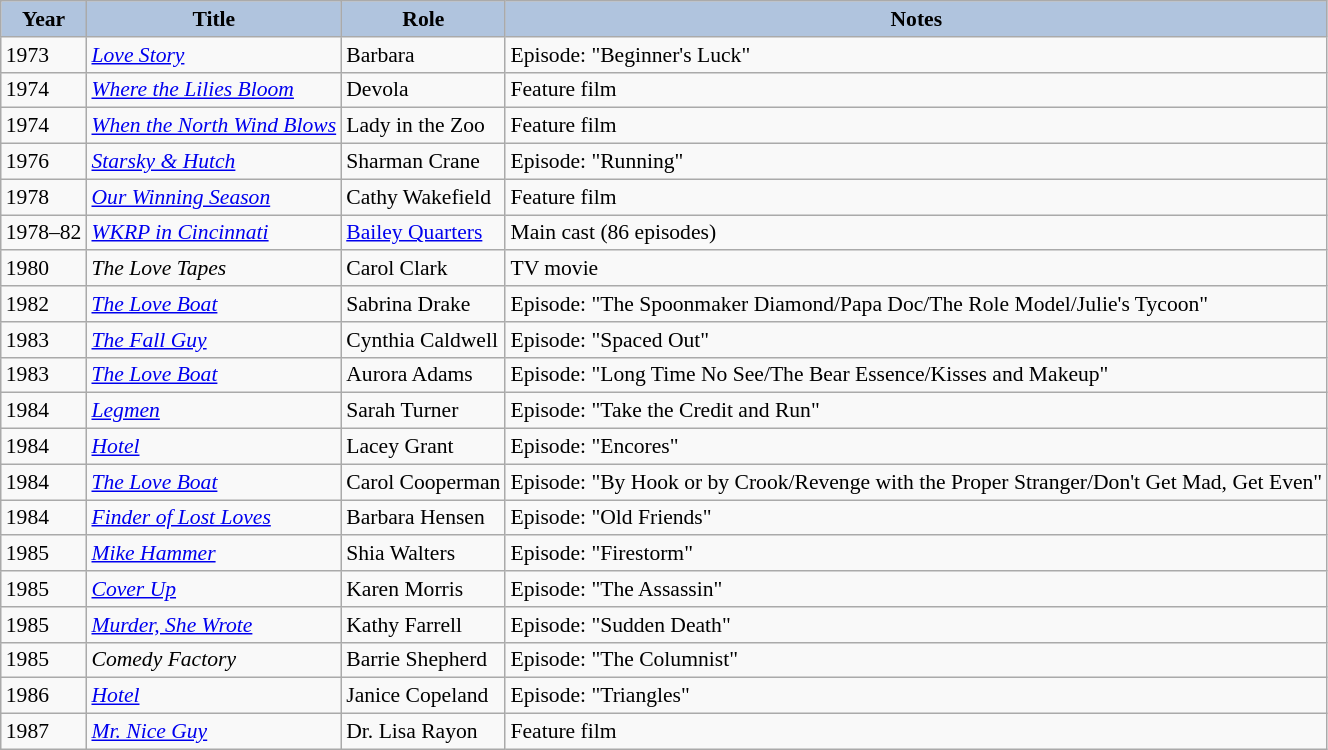<table class="wikitable" style="font-size:90%">
<tr style="text-align:center;">
<th style="background:#B0C4DE;">Year</th>
<th style="background:#B0C4DE;">Title</th>
<th style="background:#B0C4DE;">Role</th>
<th style="background:#B0C4DE;">Notes</th>
</tr>
<tr>
<td>1973</td>
<td><em><a href='#'>Love Story</a></em></td>
<td>Barbara</td>
<td>Episode: "Beginner's Luck"</td>
</tr>
<tr>
<td>1974</td>
<td><em><a href='#'>Where the Lilies Bloom</a></em></td>
<td>Devola</td>
<td>Feature film</td>
</tr>
<tr>
<td>1974</td>
<td><em><a href='#'>When the North Wind Blows</a></em></td>
<td>Lady in the Zoo</td>
<td>Feature film</td>
</tr>
<tr>
<td>1976</td>
<td><em><a href='#'>Starsky & Hutch</a></em></td>
<td>Sharman Crane</td>
<td>Episode: "Running"</td>
</tr>
<tr>
<td>1978</td>
<td><em><a href='#'>Our Winning Season</a></em></td>
<td>Cathy Wakefield</td>
<td>Feature film</td>
</tr>
<tr>
<td>1978–82</td>
<td><em><a href='#'>WKRP in Cincinnati</a></em></td>
<td><a href='#'>Bailey Quarters</a></td>
<td>Main cast (86 episodes)</td>
</tr>
<tr>
<td>1980</td>
<td><em>The Love Tapes</em></td>
<td>Carol Clark</td>
<td>TV movie</td>
</tr>
<tr>
<td>1982</td>
<td><em><a href='#'>The Love Boat</a></em></td>
<td>Sabrina Drake</td>
<td>Episode: "The Spoonmaker Diamond/Papa Doc/The Role Model/Julie's Tycoon"</td>
</tr>
<tr>
<td>1983</td>
<td><em><a href='#'>The Fall Guy</a></em></td>
<td>Cynthia Caldwell</td>
<td>Episode: "Spaced Out"</td>
</tr>
<tr>
<td>1983</td>
<td><em><a href='#'>The Love Boat</a></em></td>
<td>Aurora Adams</td>
<td>Episode: "Long Time No See/The Bear Essence/Kisses and Makeup"</td>
</tr>
<tr>
<td>1984</td>
<td><em><a href='#'>Legmen</a></em></td>
<td>Sarah Turner</td>
<td>Episode: "Take the Credit and Run"</td>
</tr>
<tr>
<td>1984</td>
<td><em><a href='#'>Hotel</a></em></td>
<td>Lacey Grant</td>
<td>Episode: "Encores"</td>
</tr>
<tr>
<td>1984</td>
<td><em><a href='#'>The Love Boat</a></em></td>
<td>Carol Cooperman</td>
<td>Episode: "By Hook or by Crook/Revenge with the Proper Stranger/Don't Get Mad, Get Even"</td>
</tr>
<tr>
<td>1984</td>
<td><em><a href='#'>Finder of Lost Loves</a></em></td>
<td>Barbara Hensen</td>
<td>Episode: "Old Friends"</td>
</tr>
<tr>
<td>1985</td>
<td><em><a href='#'>Mike Hammer</a></em></td>
<td>Shia Walters</td>
<td>Episode: "Firestorm"</td>
</tr>
<tr>
<td>1985</td>
<td><em><a href='#'>Cover Up</a></em></td>
<td>Karen Morris</td>
<td>Episode: "The Assassin"</td>
</tr>
<tr>
<td>1985</td>
<td><em><a href='#'>Murder, She Wrote</a></em></td>
<td>Kathy Farrell</td>
<td>Episode: "Sudden Death"</td>
</tr>
<tr>
<td>1985</td>
<td><em>Comedy Factory</em></td>
<td>Barrie Shepherd</td>
<td>Episode: "The Columnist"</td>
</tr>
<tr>
<td>1986</td>
<td><em><a href='#'>Hotel</a></em></td>
<td>Janice Copeland</td>
<td>Episode: "Triangles"</td>
</tr>
<tr>
<td>1987</td>
<td><em><a href='#'>Mr. Nice Guy</a></em></td>
<td>Dr. Lisa Rayon</td>
<td>Feature film</td>
</tr>
</table>
